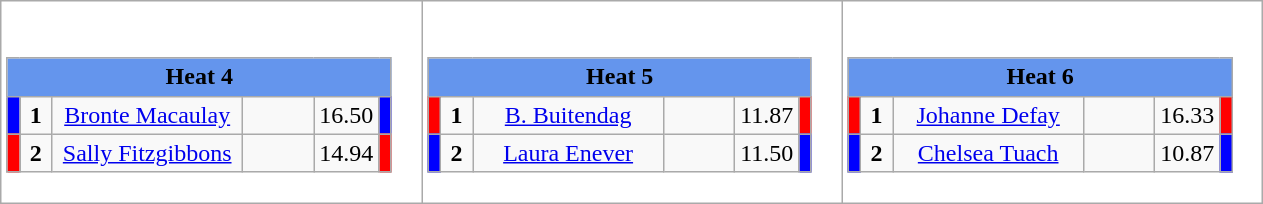<table class="wikitable" style="background:#fff;">
<tr>
<td><div><br><table class="wikitable">
<tr>
<td colspan="6"  style="text-align:center; background:#6495ed;"><strong>Heat 4</strong></td>
</tr>
<tr>
<td style="width:01px; background: #00f;"></td>
<td style="width:14px; text-align:center;"><strong>1</strong></td>
<td style="width:120px; text-align:center;"><a href='#'>Bronte Macaulay</a></td>
<td style="width:40px; text-align:center;"></td>
<td style="width:20px; text-align:center;">16.50</td>
<td style="width:01px; background: #00f;"></td>
</tr>
<tr>
<td style="width:01px; background: #f00;"></td>
<td style="width:14px; text-align:center;"><strong>2</strong></td>
<td style="width:120px; text-align:center;"><a href='#'>Sally Fitzgibbons</a></td>
<td style="width:40px; text-align:center;"></td>
<td style="width:20px; text-align:center;">14.94</td>
<td style="width:01px; background: #f00;"></td>
</tr>
</table>
</div></td>
<td><div><br><table class="wikitable">
<tr>
<td colspan="6"  style="text-align:center; background:#6495ed;"><strong>Heat 5</strong></td>
</tr>
<tr>
<td style="width:01px; background: #f00;"></td>
<td style="width:14px; text-align:center;"><strong>1</strong></td>
<td style="width:120px; text-align:center;"><a href='#'>B. Buitendag</a></td>
<td style="width:40px; text-align:center;"></td>
<td style="width:20px; text-align:center;">11.87</td>
<td style="width:01px; background: #f00;"></td>
</tr>
<tr>
<td style="width:01px; background: #00f;"></td>
<td style="width:14px; text-align:center;"><strong>2</strong></td>
<td style="width:120px; text-align:center;"><a href='#'>Laura Enever</a></td>
<td style="width:40px; text-align:center;"></td>
<td style="width:20px; text-align:center;">11.50</td>
<td style="width:01px; background: #00f;"></td>
</tr>
</table>
</div></td>
<td><div><br><table class="wikitable">
<tr>
<td colspan="6"  style="text-align:center; background:#6495ed;"><strong>Heat 6</strong></td>
</tr>
<tr>
<td style="width:01px; background: #f00;"></td>
<td style="width:14px; text-align:center;"><strong>1</strong></td>
<td style="width:120px; text-align:center;"><a href='#'>Johanne Defay</a></td>
<td style="width:40px; text-align:center;"></td>
<td style="width:20px; text-align:center;">16.33</td>
<td style="width:01px; background: #f00;"></td>
</tr>
<tr>
<td style="width:01px; background: #00f;"></td>
<td style="width:14px; text-align:center;"><strong>2</strong></td>
<td style="width:120px; text-align:center;"><a href='#'>Chelsea Tuach</a></td>
<td style="width:40px; text-align:center;"></td>
<td style="width:20px; text-align:center;">10.87</td>
<td style="width:01px; background: #00f;"></td>
</tr>
</table>
</div></td>
</tr>
</table>
